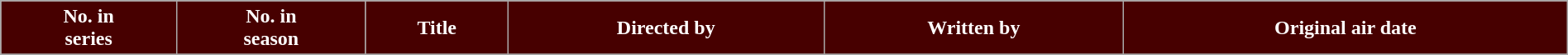<table class="wikitable plainrowheaders" style="width:100%;">
<tr style="color:white">
<th style="background: #470000;">No. in<br>series</th>
<th style="background: #470000;">No. in<br>season</th>
<th style="background: #470000;">Title</th>
<th style="background: #470000;">Directed by</th>
<th style="background: #470000;">Written by</th>
<th style="background: #470000;">Original air date</th>
</tr>
<tr>
</tr>
</table>
